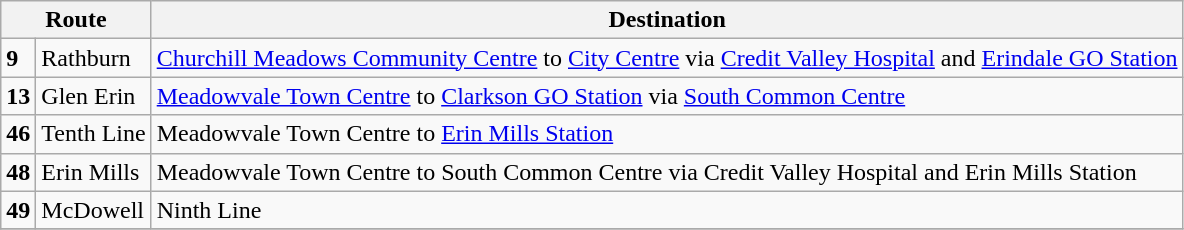<table class=wikitable style="font-size: 100%;" |>
<tr>
<th colspan=2>Route</th>
<th>Destination</th>
</tr>
<tr>
<td><strong>9</strong></td>
<td>Rathburn</td>
<td><a href='#'>Churchill Meadows Community Centre</a> to <a href='#'>City Centre</a> via <a href='#'>Credit Valley Hospital</a> and <a href='#'>Erindale GO Station</a></td>
</tr>
<tr>
<td><strong>13</strong></td>
<td>Glen Erin</td>
<td><a href='#'>Meadowvale Town Centre</a> to <a href='#'>Clarkson GO Station</a> via <a href='#'>South Common Centre</a></td>
</tr>
<tr>
<td><strong>46</strong></td>
<td>Tenth Line</td>
<td>Meadowvale Town Centre to <a href='#'>Erin Mills Station</a></td>
</tr>
<tr>
<td><strong>48</strong></td>
<td>Erin Mills</td>
<td>Meadowvale Town Centre to South Common Centre via Credit Valley Hospital and Erin Mills Station</td>
</tr>
<tr>
<td><strong>49</strong></td>
<td>McDowell</td>
<td>Ninth Line</td>
</tr>
<tr>
</tr>
</table>
